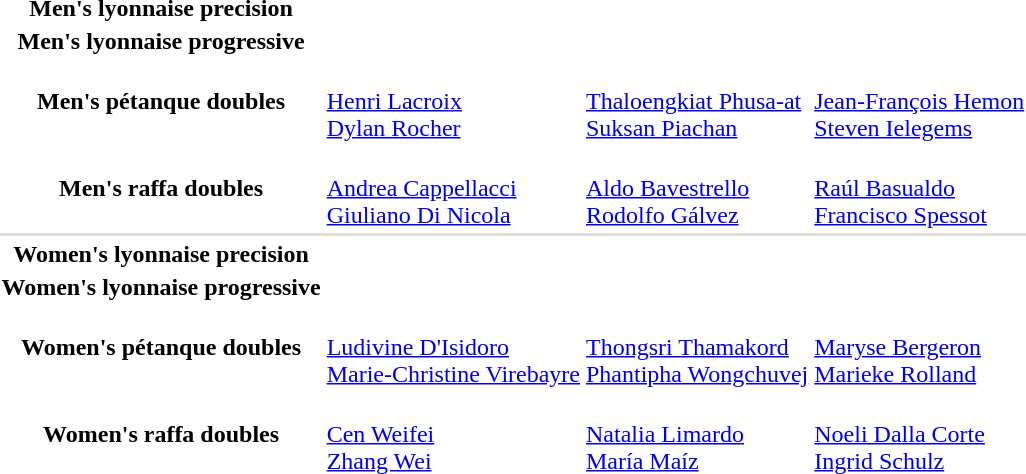<table>
<tr>
<th scope="row">Men's lyonnaise precision</th>
<td></td>
<td></td>
<td></td>
</tr>
<tr>
<th scope="row">Men's lyonnaise progressive</th>
<td></td>
<td></td>
<td></td>
</tr>
<tr>
<th scope="row">Men's pétanque doubles</th>
<td><br><a href='#'>Henri Lacroix</a><br><a href='#'>Dylan Rocher</a></td>
<td><br><a href='#'>Thaloengkiat Phusa-at</a><br><a href='#'>Suksan Piachan</a></td>
<td><br><a href='#'>Jean-François Hemon</a><br><a href='#'>Steven Ielegems</a></td>
</tr>
<tr>
<th scope="row">Men's raffa doubles</th>
<td><br><a href='#'>Andrea Cappellacci</a><br><a href='#'>Giuliano Di Nicola</a></td>
<td><br><a href='#'>Aldo Bavestrello</a><br><a href='#'>Rodolfo Gálvez</a></td>
<td><br><a href='#'>Raúl Basualdo</a><br><a href='#'>Francisco Spessot</a></td>
</tr>
<tr bgcolor=#DDDDDD>
<td colspan=4></td>
</tr>
<tr>
<th scope="row">Women's lyonnaise precision</th>
<td></td>
<td></td>
<td></td>
</tr>
<tr>
<th scope="row">Women's lyonnaise progressive</th>
<td></td>
<td></td>
<td></td>
</tr>
<tr>
<th scope="row">Women's pétanque doubles</th>
<td><br><a href='#'>Ludivine D'Isidoro</a><br><a href='#'>Marie-Christine Virebayre</a></td>
<td><br><a href='#'>Thongsri Thamakord</a><br><a href='#'>Phantipha Wongchuvej</a></td>
<td><br><a href='#'>Maryse Bergeron</a><br><a href='#'>Marieke Rolland</a></td>
</tr>
<tr>
<th scope="row">Women's raffa doubles</th>
<td><br><a href='#'>Cen Weifei</a><br><a href='#'>Zhang Wei</a></td>
<td><br><a href='#'>Natalia Limardo</a><br><a href='#'>María Maíz</a></td>
<td><br><a href='#'>Noeli Dalla Corte</a><br><a href='#'>Ingrid Schulz</a></td>
</tr>
</table>
